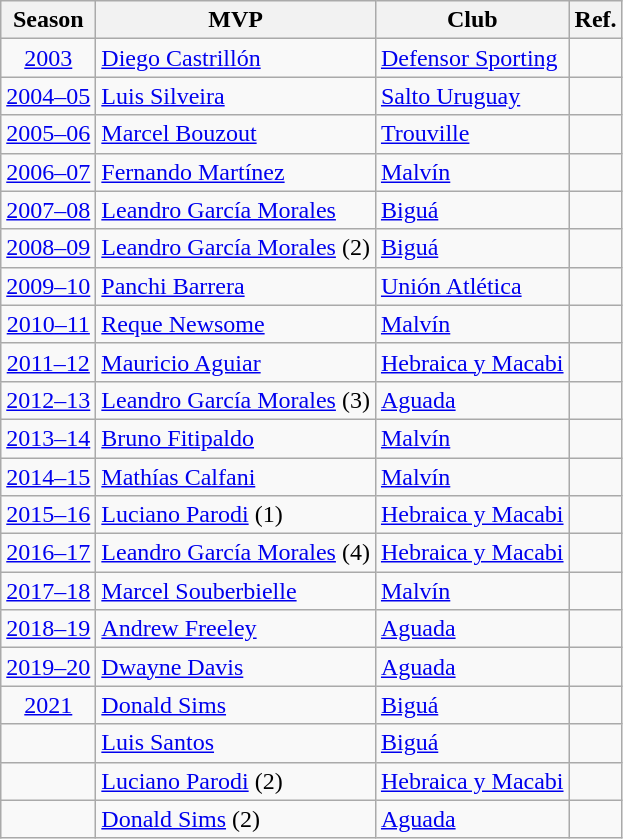<table class="wikitable sortable"  style="text-align:left">
<tr>
<th>Season</th>
<th>MVP</th>
<th>Club</th>
<th>Ref.</th>
</tr>
<tr align=left>
<td align=center><a href='#'>2003</a></td>
<td> <a href='#'>Diego Castrillón</a></td>
<td><a href='#'>Defensor Sporting</a></td>
<td></td>
</tr>
<tr align=left>
<td align=center><a href='#'>2004–05</a></td>
<td> <a href='#'>Luis Silveira</a></td>
<td><a href='#'>Salto Uruguay</a></td>
<td></td>
</tr>
<tr align=left>
<td align=center><a href='#'>2005–06</a></td>
<td> <a href='#'>Marcel Bouzout</a></td>
<td><a href='#'>Trouville</a></td>
<td></td>
</tr>
<tr align=left>
<td align=center><a href='#'>2006–07</a></td>
<td> <a href='#'>Fernando Martínez</a></td>
<td><a href='#'>Malvín</a></td>
<td></td>
</tr>
<tr align=left>
<td align=center><a href='#'>2007–08</a></td>
<td> <a href='#'>Leandro García Morales</a></td>
<td><a href='#'>Biguá</a></td>
<td></td>
</tr>
<tr align=left>
<td align=center><a href='#'>2008–09</a></td>
<td> <a href='#'>Leandro García Morales</a> (2)</td>
<td><a href='#'>Biguá</a></td>
<td></td>
</tr>
<tr align=left>
<td align=center><a href='#'>2009–10</a></td>
<td> <a href='#'>Panchi Barrera</a></td>
<td><a href='#'>Unión Atlética</a></td>
<td></td>
</tr>
<tr align=left>
<td align=center><a href='#'>2010–11</a></td>
<td> <a href='#'>Reque Newsome</a></td>
<td><a href='#'>Malvín</a></td>
<td></td>
</tr>
<tr align=left>
<td align=center><a href='#'>2011–12</a></td>
<td> <a href='#'>Mauricio Aguiar</a></td>
<td><a href='#'>Hebraica y Macabi</a></td>
<td></td>
</tr>
<tr align=left>
<td align=center><a href='#'>2012–13</a></td>
<td> <a href='#'>Leandro García Morales</a> (3)</td>
<td><a href='#'>Aguada</a></td>
<td></td>
</tr>
<tr align=left>
<td align=center><a href='#'>2013–14</a></td>
<td> <a href='#'>Bruno Fitipaldo</a></td>
<td><a href='#'>Malvín</a></td>
<td></td>
</tr>
<tr align=left>
<td align=center><a href='#'>2014–15</a></td>
<td> <a href='#'>Mathías Calfani</a></td>
<td><a href='#'>Malvín</a></td>
<td></td>
</tr>
<tr align=left>
<td align=center><a href='#'>2015–16</a></td>
<td> <a href='#'>Luciano Parodi</a>  (1)</td>
<td><a href='#'>Hebraica y Macabi</a></td>
<td></td>
</tr>
<tr align=left>
<td align=center><a href='#'>2016–17</a></td>
<td> <a href='#'>Leandro García Morales</a> (4)</td>
<td><a href='#'>Hebraica y Macabi</a></td>
<td></td>
</tr>
<tr align=left>
<td align="center"><a href='#'>2017–18</a></td>
<td> <a href='#'>Marcel Souberbielle</a></td>
<td><a href='#'>Malvín</a></td>
<td></td>
</tr>
<tr>
<td align="center"><a href='#'>2018–19</a></td>
<td> <a href='#'>Andrew Freeley</a></td>
<td><a href='#'>Aguada</a></td>
<td></td>
</tr>
<tr>
<td align="center"><a href='#'>2019–20</a></td>
<td> <a href='#'>Dwayne Davis</a></td>
<td><a href='#'>Aguada</a></td>
<td></td>
</tr>
<tr>
<td align="center"><a href='#'>2021</a></td>
<td> <a href='#'>Donald Sims</a></td>
<td><a href='#'>Biguá</a></td>
<td></td>
</tr>
<tr>
<td></td>
<td> <a href='#'>Luis Santos</a></td>
<td><a href='#'>Biguá</a></td>
<td></td>
</tr>
<tr>
<td></td>
<td> <a href='#'>Luciano Parodi</a> (2)</td>
<td><a href='#'>Hebraica y Macabi</a></td>
<td></td>
</tr>
<tr>
<td></td>
<td> <a href='#'>Donald Sims</a> (2)</td>
<td><a href='#'>Aguada</a></td>
<td></td>
</tr>
</table>
